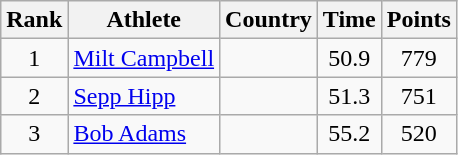<table class="wikitable sortable" style="text-align:center">
<tr>
<th>Rank</th>
<th>Athlete</th>
<th>Country</th>
<th>Time</th>
<th>Points</th>
</tr>
<tr>
<td>1</td>
<td align=left><a href='#'>Milt Campbell</a></td>
<td align=left></td>
<td>50.9</td>
<td>779</td>
</tr>
<tr>
<td>2</td>
<td align=left><a href='#'>Sepp Hipp</a></td>
<td align=left></td>
<td>51.3</td>
<td>751</td>
</tr>
<tr>
<td>3</td>
<td align=left><a href='#'>Bob Adams</a></td>
<td align=left></td>
<td>55.2</td>
<td>520</td>
</tr>
</table>
